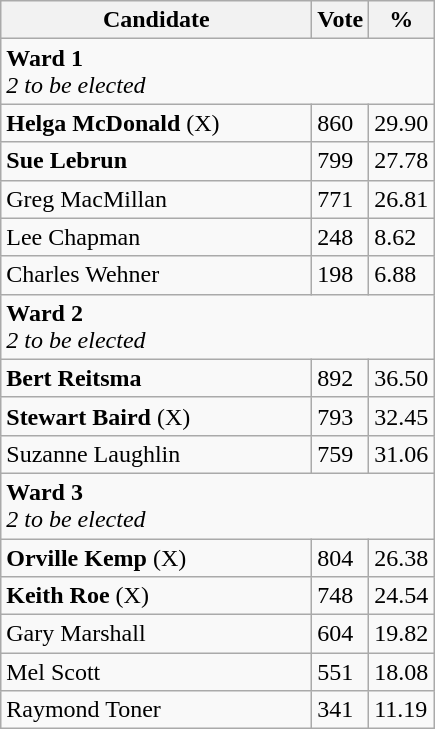<table class="wikitable">
<tr>
<th bgcolor="#DDDDFF" width="200px">Candidate</th>
<th bgcolor="#DDDDFF">Vote</th>
<th bgcolor="#DDDDFF">%</th>
</tr>
<tr>
<td colspan="4"><strong>Ward 1</strong>  <br> <em>2 to be elected</em></td>
</tr>
<tr>
<td><strong>Helga McDonald</strong> (X)</td>
<td>860</td>
<td>29.90</td>
</tr>
<tr>
<td><strong>Sue Lebrun</strong></td>
<td>799</td>
<td>27.78</td>
</tr>
<tr>
<td>Greg MacMillan</td>
<td>771</td>
<td>26.81</td>
</tr>
<tr>
<td>Lee Chapman</td>
<td>248</td>
<td>8.62</td>
</tr>
<tr>
<td>Charles Wehner</td>
<td>198</td>
<td>6.88</td>
</tr>
<tr>
<td colspan="4"><strong>Ward 2</strong> <br> <em>2 to be elected</em></td>
</tr>
<tr>
<td><strong>Bert Reitsma</strong></td>
<td>892</td>
<td>36.50</td>
</tr>
<tr>
<td><strong>Stewart Baird</strong> (X)</td>
<td>793</td>
<td>32.45</td>
</tr>
<tr>
<td>Suzanne Laughlin</td>
<td>759</td>
<td>31.06</td>
</tr>
<tr>
<td colspan="4"><strong>Ward 3</strong> <br> <em>2 to be elected</em></td>
</tr>
<tr>
<td><strong>Orville Kemp</strong> (X)</td>
<td>804</td>
<td>26.38</td>
</tr>
<tr>
<td><strong>Keith Roe</strong> (X)</td>
<td>748</td>
<td>24.54</td>
</tr>
<tr>
<td>Gary Marshall</td>
<td>604</td>
<td>19.82</td>
</tr>
<tr>
<td>Mel Scott</td>
<td>551</td>
<td>18.08</td>
</tr>
<tr>
<td>Raymond Toner</td>
<td>341</td>
<td>11.19</td>
</tr>
</table>
